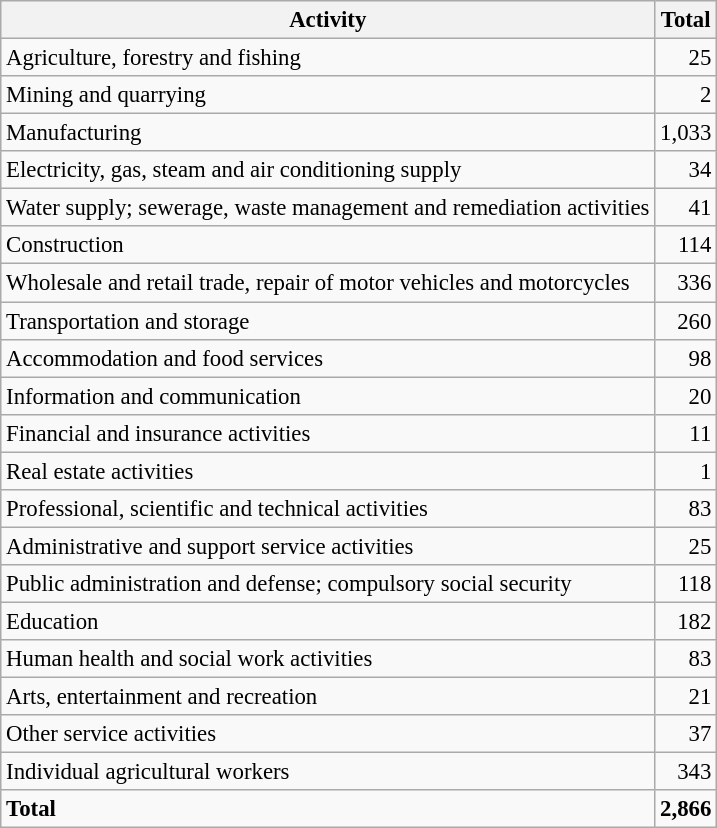<table class="wikitable sortable" style="font-size:95%;">
<tr>
<th>Activity</th>
<th>Total</th>
</tr>
<tr>
<td>Agriculture, forestry and fishing</td>
<td align="right">25</td>
</tr>
<tr>
<td>Mining and quarrying</td>
<td align="right">2</td>
</tr>
<tr>
<td>Manufacturing</td>
<td align="right">1,033</td>
</tr>
<tr>
<td>Electricity, gas, steam and air conditioning supply</td>
<td align="right">34</td>
</tr>
<tr>
<td>Water supply; sewerage, waste management and remediation activities</td>
<td align="right">41</td>
</tr>
<tr>
<td>Construction</td>
<td align="right">114</td>
</tr>
<tr>
<td>Wholesale and retail trade, repair of motor vehicles and motorcycles</td>
<td align="right">336</td>
</tr>
<tr>
<td>Transportation and storage</td>
<td align="right">260</td>
</tr>
<tr>
<td>Accommodation and food services</td>
<td align="right">98</td>
</tr>
<tr>
<td>Information and communication</td>
<td align="right">20</td>
</tr>
<tr>
<td>Financial and insurance activities</td>
<td align="right">11</td>
</tr>
<tr>
<td>Real estate activities</td>
<td align="right">1</td>
</tr>
<tr>
<td>Professional, scientific and technical activities</td>
<td align="right">83</td>
</tr>
<tr>
<td>Administrative and support service activities</td>
<td align="right">25</td>
</tr>
<tr>
<td>Public administration and defense; compulsory social security</td>
<td align="right">118</td>
</tr>
<tr>
<td>Education</td>
<td align="right">182</td>
</tr>
<tr>
<td>Human health and social work activities</td>
<td align="right">83</td>
</tr>
<tr>
<td>Arts, entertainment and recreation</td>
<td align="right">21</td>
</tr>
<tr>
<td>Other service activities</td>
<td align="right">37</td>
</tr>
<tr>
<td>Individual agricultural workers</td>
<td align="right">343</td>
</tr>
<tr class="sortbottom">
<td><strong>Total</strong></td>
<td align="right"><strong>2,866</strong></td>
</tr>
</table>
